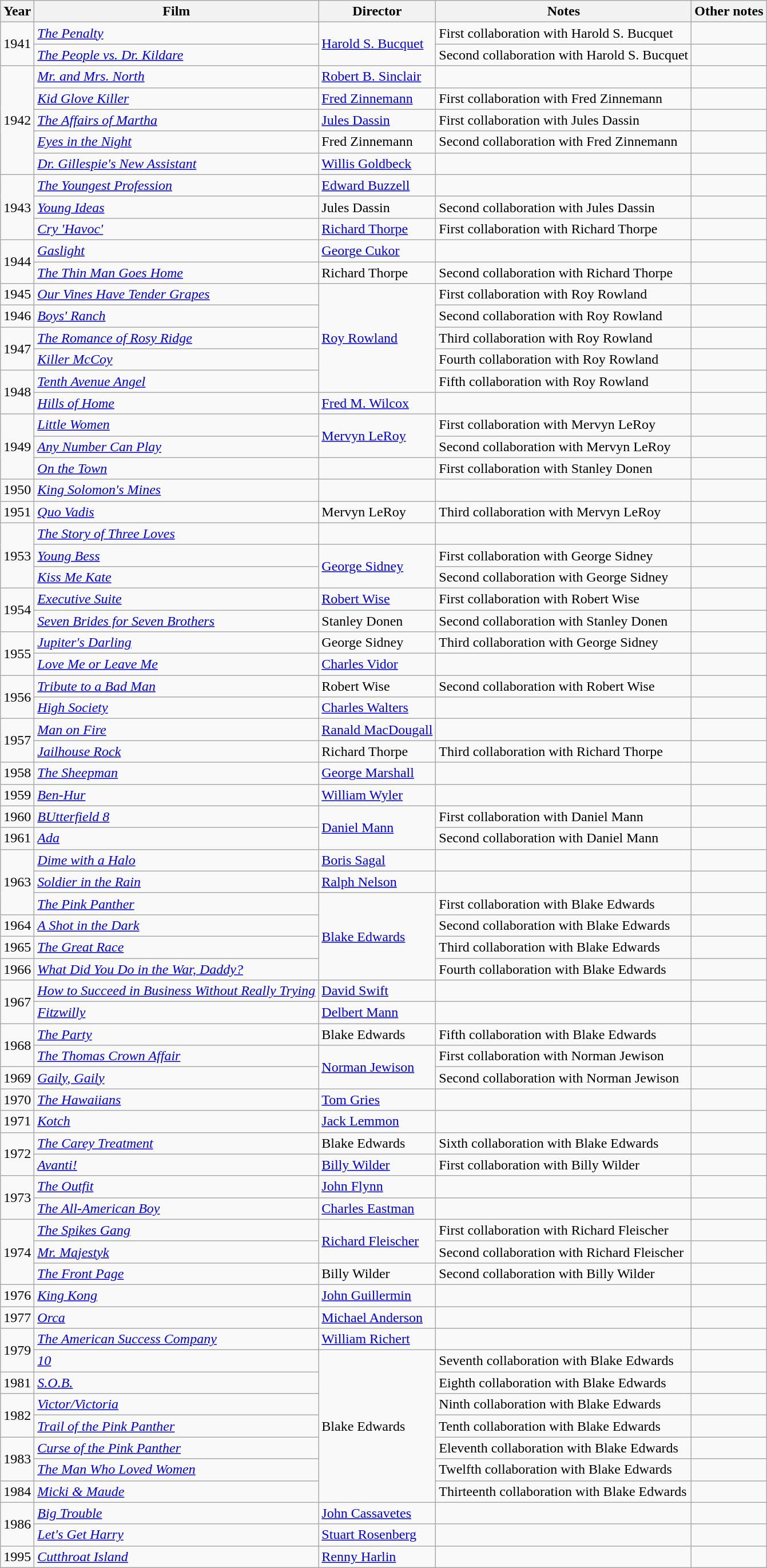<table class="wikitable">
<tr>
<th>Year</th>
<th>Film</th>
<th>Director</th>
<th>Notes</th>
<th>Other notes</th>
</tr>
<tr>
<td rowspan=2>1941</td>
<td><em><a href='#'>The Penalty</a></em></td>
<td rowspan=2><a href='#'>Harold S. Bucquet</a></td>
<td>First collaboration with Harold S. Bucquet</td>
<td></td>
</tr>
<tr>
<td><em><a href='#'>The People vs. Dr. Kildare</a></em></td>
<td>Second collaboration with Harold S. Bucquet</td>
<td></td>
</tr>
<tr>
<td rowspan=5>1942</td>
<td><em><a href='#'>Mr. and Mrs. North</a></em></td>
<td><a href='#'>Robert B. Sinclair</a></td>
<td></td>
<td></td>
</tr>
<tr>
<td><em><a href='#'>Kid Glove Killer</a></em></td>
<td><a href='#'>Fred Zinnemann</a></td>
<td>First collaboration with Fred Zinnemann</td>
<td></td>
</tr>
<tr>
<td><em><a href='#'>The Affairs of Martha</a></em></td>
<td><a href='#'>Jules Dassin</a></td>
<td>First collaboration with Jules Dassin</td>
<td></td>
</tr>
<tr>
<td><em><a href='#'>Eyes in the Night</a></em></td>
<td>Fred Zinnemann</td>
<td>Second collaboration with Fred Zinnemann</td>
<td></td>
</tr>
<tr>
<td><em><a href='#'>Dr. Gillespie's New Assistant</a></em></td>
<td><a href='#'>Willis Goldbeck</a></td>
<td></td>
<td></td>
</tr>
<tr>
<td rowspan=3>1943</td>
<td><em><a href='#'>The Youngest Profession</a></em></td>
<td><a href='#'>Edward Buzzell</a></td>
<td></td>
<td></td>
</tr>
<tr>
<td><em><a href='#'>Young Ideas</a></em></td>
<td>Jules Dassin</td>
<td>Second collaboration with Jules Dassin</td>
<td></td>
</tr>
<tr>
<td><em><a href='#'>Cry 'Havoc'</a></em></td>
<td><a href='#'>Richard Thorpe</a></td>
<td>First collaboration with Richard Thorpe</td>
<td></td>
</tr>
<tr>
<td rowspan=2>1944</td>
<td><em><a href='#'>Gaslight</a></em></td>
<td><a href='#'>George Cukor</a></td>
<td></td>
<td></td>
</tr>
<tr>
<td><em><a href='#'>The Thin Man Goes Home</a></em></td>
<td>Richard Thorpe</td>
<td>Second collaboration with Richard Thorpe</td>
<td></td>
</tr>
<tr>
<td>1945</td>
<td><em><a href='#'>Our Vines Have Tender Grapes</a></em></td>
<td rowspan=5><a href='#'>Roy Rowland</a></td>
<td>First collaboration with Roy Rowland</td>
<td></td>
</tr>
<tr>
<td>1946</td>
<td><em><a href='#'>Boys' Ranch</a></em></td>
<td>Second collaboration with Roy Rowland</td>
<td></td>
</tr>
<tr>
<td rowspan=2>1947</td>
<td><em><a href='#'>The Romance of Rosy Ridge</a></em></td>
<td>Third collaboration with Roy Rowland</td>
<td></td>
</tr>
<tr>
<td><em><a href='#'>Killer McCoy</a></em></td>
<td>Fourth collaboration with Roy Rowland</td>
<td></td>
</tr>
<tr>
<td rowspan=2>1948</td>
<td><em><a href='#'>Tenth Avenue Angel</a></em></td>
<td>Fifth collaboration with Roy Rowland</td>
<td></td>
</tr>
<tr>
<td><em><a href='#'>Hills of Home</a></em></td>
<td><a href='#'>Fred M. Wilcox</a></td>
<td></td>
<td></td>
</tr>
<tr>
<td rowspan=3>1949</td>
<td><em><a href='#'>Little Women</a></em></td>
<td rowspan=2><a href='#'>Mervyn LeRoy</a></td>
<td>First collaboration with Mervyn LeRoy</td>
<td></td>
</tr>
<tr>
<td><em><a href='#'>Any Number Can Play</a></em></td>
<td>Second collaboration with Mervyn LeRoy</td>
<td></td>
</tr>
<tr>
<td><em><a href='#'>On the Town</a></em></td>
<td></td>
<td>First collaboration with Stanley Donen</td>
<td></td>
</tr>
<tr>
<td>1950</td>
<td><em><a href='#'>King Solomon's Mines</a></em></td>
<td></td>
<td></td>
<td></td>
</tr>
<tr>
<td>1951</td>
<td><em><a href='#'>Quo Vadis</a></em></td>
<td>Mervyn LeRoy</td>
<td>Third collaboration with Mervyn LeRoy</td>
<td></td>
</tr>
<tr>
<td rowspan=3>1953</td>
<td><em><a href='#'>The Story of Three Loves</a></em></td>
<td></td>
<td></td>
<td></td>
</tr>
<tr>
<td><em><a href='#'>Young Bess</a></em></td>
<td rowspan=2><a href='#'>George Sidney</a></td>
<td>First collaboration with George Sidney</td>
<td></td>
</tr>
<tr>
<td><em><a href='#'>Kiss Me Kate</a></em></td>
<td>Second collaboration with George Sidney</td>
<td></td>
</tr>
<tr>
<td rowspan=2>1954</td>
<td><em><a href='#'>Executive Suite</a></em></td>
<td><a href='#'>Robert Wise</a></td>
<td>First collaboration with Robert Wise</td>
<td></td>
</tr>
<tr>
<td><em><a href='#'>Seven Brides for Seven Brothers</a></em></td>
<td>Stanley Donen</td>
<td>Second collaboration with Stanley Donen</td>
<td></td>
</tr>
<tr>
<td rowspan=2>1955</td>
<td><em><a href='#'>Jupiter's Darling</a></em></td>
<td>George Sidney</td>
<td>Third collaboration with George Sidney</td>
<td></td>
</tr>
<tr>
<td><em><a href='#'>Love Me or Leave Me</a></em></td>
<td><a href='#'>Charles Vidor</a></td>
<td></td>
<td></td>
</tr>
<tr>
<td rowspan=2>1956</td>
<td><em><a href='#'>Tribute to a Bad Man</a></em></td>
<td>Robert Wise</td>
<td>Second collaboration with Robert Wise</td>
<td></td>
</tr>
<tr>
<td><em><a href='#'>High Society</a></em></td>
<td><a href='#'>Charles Walters</a></td>
<td></td>
<td></td>
</tr>
<tr>
<td rowspan=2>1957</td>
<td><em><a href='#'>Man on Fire</a></em></td>
<td><a href='#'>Ranald MacDougall</a></td>
<td></td>
<td></td>
</tr>
<tr>
<td><em><a href='#'>Jailhouse Rock</a></em></td>
<td>Richard Thorpe</td>
<td>Third collaboration with Richard Thorpe</td>
<td></td>
</tr>
<tr>
<td>1958</td>
<td><em><a href='#'>The Sheepman</a></em></td>
<td><a href='#'>George Marshall</a></td>
<td></td>
<td></td>
</tr>
<tr>
<td>1959</td>
<td><em><a href='#'>Ben-Hur</a></em></td>
<td><a href='#'>William Wyler</a></td>
<td></td>
<td></td>
</tr>
<tr>
<td>1960</td>
<td><em><a href='#'>BUtterfield 8</a></em></td>
<td rowspan=2><a href='#'>Daniel Mann</a></td>
<td>First collaboration with Daniel Mann</td>
<td></td>
</tr>
<tr>
<td>1961</td>
<td><em><a href='#'>Ada</a></em></td>
<td>Second collaboration with Daniel Mann</td>
<td></td>
</tr>
<tr>
<td rowspan=3>1963</td>
<td><em><a href='#'>Dime with a Halo</a></em></td>
<td><a href='#'>Boris Sagal</a></td>
<td></td>
<td></td>
</tr>
<tr>
<td><em><a href='#'>Soldier in the Rain</a></em></td>
<td><a href='#'>Ralph Nelson</a></td>
<td></td>
<td></td>
</tr>
<tr>
<td><em><a href='#'>The Pink Panther</a></em></td>
<td rowspan=4><a href='#'>Blake Edwards</a></td>
<td>First collaboration with Blake Edwards</td>
<td></td>
</tr>
<tr>
<td>1964</td>
<td><em><a href='#'>A Shot in the Dark</a></em></td>
<td>Second collaboration with Blake Edwards</td>
<td></td>
</tr>
<tr>
<td>1965</td>
<td><em><a href='#'>The Great Race</a></em></td>
<td>Third collaboration with Blake Edwards</td>
<td></td>
</tr>
<tr>
<td>1966</td>
<td><em><a href='#'>What Did You Do in the War, Daddy?</a></em></td>
<td>Fourth collaboration with Blake Edwards</td>
<td></td>
</tr>
<tr>
<td rowspan=2>1967</td>
<td><em><a href='#'>How to Succeed in Business Without Really Trying</a></em></td>
<td><a href='#'>David Swift</a></td>
<td></td>
<td></td>
</tr>
<tr>
<td><em><a href='#'>Fitzwilly</a></em></td>
<td><a href='#'>Delbert Mann</a></td>
<td></td>
<td></td>
</tr>
<tr>
<td rowspan=2>1968</td>
<td><em><a href='#'>The Party</a></em></td>
<td>Blake Edwards</td>
<td>Fifth collaboration with Blake Edwards</td>
<td></td>
</tr>
<tr>
<td><em><a href='#'>The Thomas Crown Affair</a></em></td>
<td rowspan=2><a href='#'>Norman Jewison</a></td>
<td>First collaboration with Norman Jewison</td>
<td></td>
</tr>
<tr>
<td>1969</td>
<td><em><a href='#'>Gaily, Gaily</a></em></td>
<td>Second collaboration with Norman Jewison</td>
<td></td>
</tr>
<tr>
<td>1970</td>
<td><em><a href='#'>The Hawaiians</a></em></td>
<td><a href='#'>Tom Gries</a></td>
<td></td>
<td></td>
</tr>
<tr>
<td>1971</td>
<td><em><a href='#'>Kotch</a></em></td>
<td><a href='#'>Jack Lemmon</a></td>
<td></td>
<td></td>
</tr>
<tr>
<td rowspan=2>1972</td>
<td><em><a href='#'>The Carey Treatment</a></em></td>
<td>Blake Edwards</td>
<td>Sixth collaboration with Blake Edwards</td>
<td></td>
</tr>
<tr>
<td><em><a href='#'>Avanti!</a></em></td>
<td><a href='#'>Billy Wilder</a></td>
<td>First collaboration with Billy Wilder</td>
<td></td>
</tr>
<tr>
<td rowspan=2>1973</td>
<td><em><a href='#'>The Outfit</a></em></td>
<td><a href='#'>John Flynn</a></td>
<td></td>
<td></td>
</tr>
<tr>
<td><em><a href='#'>The All-American Boy</a></em></td>
<td><a href='#'>Charles Eastman</a></td>
<td></td>
<td></td>
</tr>
<tr>
<td rowspan=3>1974</td>
<td><em><a href='#'>The Spikes Gang</a></em></td>
<td rowspan=2><a href='#'>Richard Fleischer</a></td>
<td>First collaboration with Richard Fleischer</td>
<td></td>
</tr>
<tr>
<td><em><a href='#'>Mr. Majestyk</a></em></td>
<td>Second collaboration with Richard Fleischer</td>
<td></td>
</tr>
<tr>
<td><em><a href='#'>The Front Page</a></em></td>
<td>Billy Wilder</td>
<td>Second collaboration with Billy Wilder</td>
<td></td>
</tr>
<tr>
<td>1976</td>
<td><em><a href='#'>King Kong</a></em></td>
<td><a href='#'>John Guillermin</a></td>
<td></td>
<td></td>
</tr>
<tr>
<td>1977</td>
<td><em><a href='#'>Orca</a></em></td>
<td><a href='#'>Michael Anderson</a></td>
<td></td>
<td></td>
</tr>
<tr>
<td rowspan=2>1979</td>
<td><em><a href='#'>The American Success Company</a></em></td>
<td><a href='#'>William Richert</a></td>
<td></td>
<td></td>
</tr>
<tr>
<td><em><a href='#'>10</a></em></td>
<td rowspan=7>Blake Edwards</td>
<td>Seventh collaboration with Blake Edwards</td>
<td></td>
</tr>
<tr>
<td>1981</td>
<td><em><a href='#'>S.O.B.</a></em></td>
<td>Eighth collaboration with Blake Edwards</td>
<td></td>
</tr>
<tr>
<td rowspan=2>1982</td>
<td><em><a href='#'>Victor/Victoria</a></em></td>
<td>Ninth collaboration with Blake Edwards</td>
<td></td>
</tr>
<tr>
<td><em><a href='#'>Trail of the Pink Panther</a></em></td>
<td>Tenth collaboration with Blake Edwards</td>
<td><small></small></td>
</tr>
<tr>
<td rowspan=2>1983</td>
<td><em><a href='#'>Curse of the Pink Panther</a></em></td>
<td>Eleventh collaboration with Blake Edwards</td>
<td></td>
</tr>
<tr>
<td><em><a href='#'>The Man Who Loved Women</a></em></td>
<td>Twelfth collaboration with Blake Edwards</td>
<td></td>
</tr>
<tr>
<td>1984</td>
<td><em><a href='#'>Micki & Maude</a></em></td>
<td>Thirteenth collaboration with Blake Edwards</td>
<td></td>
</tr>
<tr>
<td rowspan=2>1986</td>
<td><em><a href='#'>Big Trouble</a></em></td>
<td><a href='#'>John Cassavetes</a></td>
<td></td>
<td></td>
</tr>
<tr>
<td><em><a href='#'>Let's Get Harry</a></em></td>
<td><a href='#'>Stuart Rosenberg</a></td>
<td></td>
<td></td>
</tr>
<tr>
<td>1995</td>
<td><em><a href='#'>Cutthroat Island</a></em></td>
<td><a href='#'>Renny Harlin</a></td>
<td></td>
<td></td>
</tr>
</table>
